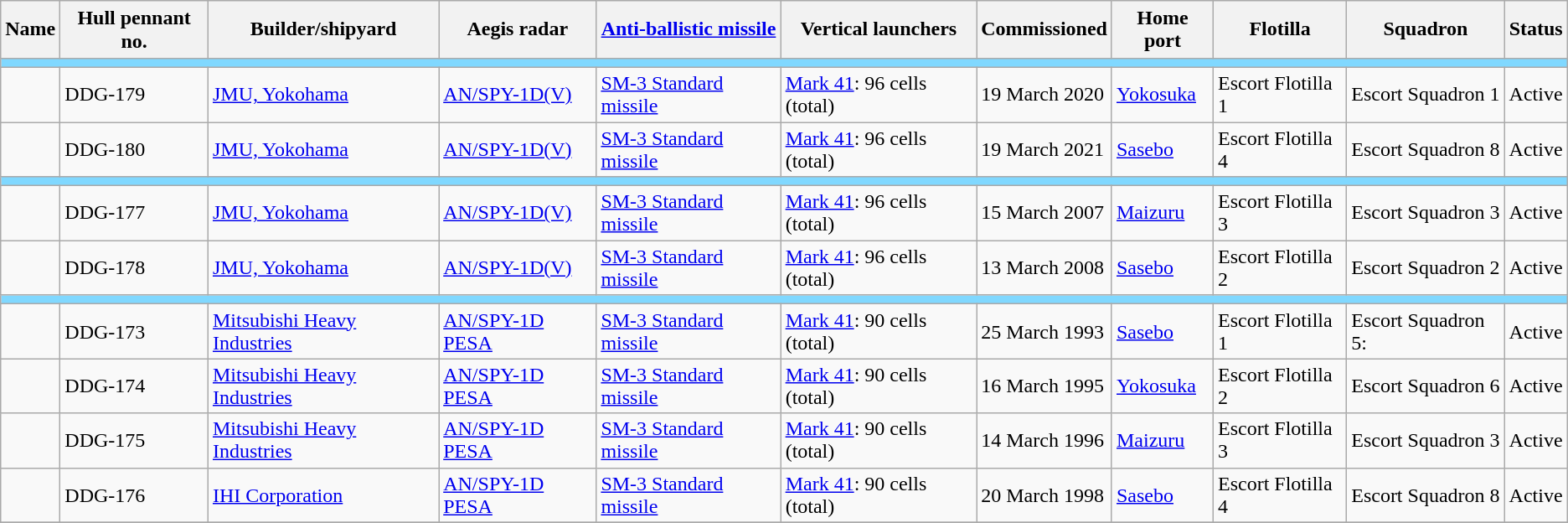<table class="wikitable">
<tr>
<th>Name</th>
<th style="line-height:1.2em;">Hull pennant no.</th>
<th>Builder/shipyard</th>
<th>Aegis radar</th>
<th><a href='#'>Anti-ballistic missile</a></th>
<th>Vertical launchers</th>
<th>Commissioned</th>
<th>Home port</th>
<th>Flotilla</th>
<th>Squadron</th>
<th>Status</th>
</tr>
<tr>
<td colspan=11 style="background:#80D8FF; text-align:center;"></td>
</tr>
<tr>
<td></td>
<td>DDG-179</td>
<td><a href='#'>JMU, Yokohama</a></td>
<td><a href='#'>AN/SPY-1D(V)</a></td>
<td><a href='#'>SM-3 Standard missile</a></td>
<td><a href='#'>Mark 41</a>: 96 cells (total)</td>
<td>19 March 2020</td>
<td><a href='#'>Yokosuka</a></td>
<td>Escort Flotilla 1</td>
<td>Escort Squadron 1</td>
<td>Active</td>
</tr>
<tr>
<td></td>
<td>DDG-180</td>
<td><a href='#'>JMU, Yokohama</a></td>
<td><a href='#'>AN/SPY-1D(V)</a></td>
<td><a href='#'>SM-3 Standard missile</a></td>
<td><a href='#'>Mark 41</a>: 96 cells (total)</td>
<td>19 March 2021</td>
<td><a href='#'>Sasebo</a></td>
<td>Escort Flotilla 4</td>
<td>Escort Squadron 8</td>
<td>Active</td>
</tr>
<tr>
<td colspan=11 style="background: #80D8FF;text-align:center;"></td>
</tr>
<tr>
<td></td>
<td>DDG-177</td>
<td><a href='#'>JMU, Yokohama</a></td>
<td><a href='#'>AN/SPY-1D(V)</a></td>
<td><a href='#'>SM-3 Standard missile</a></td>
<td><a href='#'>Mark 41</a>: 96 cells (total)</td>
<td>15 March 2007</td>
<td><a href='#'>Maizuru</a></td>
<td>Escort Flotilla 3</td>
<td>Escort Squadron 3</td>
<td>Active</td>
</tr>
<tr>
<td></td>
<td>DDG-178</td>
<td><a href='#'>JMU, Yokohama</a></td>
<td><a href='#'>AN/SPY-1D(V)</a></td>
<td><a href='#'>SM-3 Standard missile</a></td>
<td><a href='#'>Mark 41</a>: 96 cells (total)</td>
<td>13 March 2008</td>
<td><a href='#'>Sasebo</a></td>
<td>Escort Flotilla 2</td>
<td>Escort Squadron 2</td>
<td>Active</td>
</tr>
<tr>
<td colspan=11 style="background: #80D8FF;text-align:center;"></td>
</tr>
<tr>
<td></td>
<td>DDG-173</td>
<td><a href='#'>Mitsubishi Heavy Industries</a></td>
<td><a href='#'>AN/SPY-1D</a> <a href='#'>PESA</a></td>
<td><a href='#'>SM-3 Standard missile</a></td>
<td><a href='#'>Mark 41</a>: 90 cells (total)</td>
<td>25 March 1993</td>
<td><a href='#'>Sasebo</a></td>
<td>Escort Flotilla 1</td>
<td>Escort Squadron 5:</td>
<td>Active</td>
</tr>
<tr>
<td></td>
<td>DDG-174</td>
<td><a href='#'>Mitsubishi Heavy Industries</a></td>
<td><a href='#'>AN/SPY-1D</a> <a href='#'>PESA</a></td>
<td><a href='#'>SM-3 Standard missile</a></td>
<td><a href='#'>Mark 41</a>: 90 cells (total)</td>
<td>16 March 1995</td>
<td><a href='#'>Yokosuka</a></td>
<td>Escort Flotilla 2</td>
<td>Escort Squadron 6</td>
<td>Active</td>
</tr>
<tr>
<td></td>
<td>DDG-175</td>
<td><a href='#'>Mitsubishi Heavy Industries</a></td>
<td><a href='#'>AN/SPY-1D</a> <a href='#'>PESA</a></td>
<td><a href='#'>SM-3 Standard missile</a></td>
<td><a href='#'>Mark 41</a>: 90 cells (total)</td>
<td>14 March 1996</td>
<td><a href='#'>Maizuru</a></td>
<td>Escort Flotilla 3</td>
<td>Escort Squadron 3</td>
<td>Active</td>
</tr>
<tr>
<td></td>
<td>DDG-176</td>
<td><a href='#'>IHI Corporation</a></td>
<td><a href='#'>AN/SPY-1D</a> <a href='#'>PESA</a></td>
<td><a href='#'>SM-3 Standard missile</a></td>
<td><a href='#'>Mark 41</a>: 90 cells (total)</td>
<td>20 March 1998</td>
<td><a href='#'>Sasebo</a></td>
<td>Escort Flotilla 4</td>
<td>Escort Squadron 8</td>
<td>Active</td>
</tr>
<tr>
</tr>
</table>
